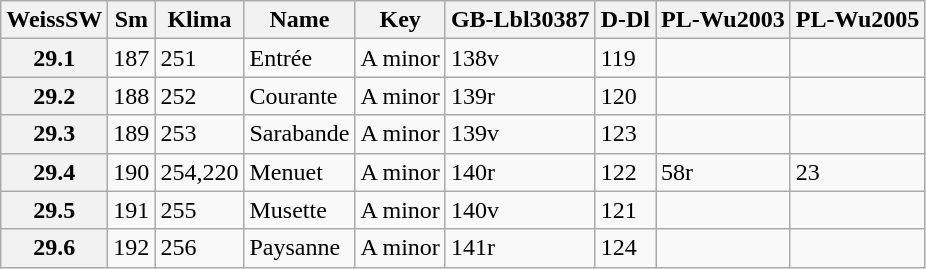<table border="1" class="wikitable sortable">
<tr>
<th data-sort-type="number">WeissSW</th>
<th>Sm</th>
<th>Klima</th>
<th class="unsortable">Name</th>
<th class="unsortable">Key</th>
<th>GB-Lbl30387</th>
<th>D-Dl</th>
<th>PL-Wu2003</th>
<th>PL-Wu2005</th>
</tr>
<tr>
<th data-sort-value="1">29.1</th>
<td>187</td>
<td>251</td>
<td>Entrée</td>
<td>A minor</td>
<td>138v</td>
<td>119</td>
<td></td>
<td></td>
</tr>
<tr>
<th data-sort-value="2">29.2</th>
<td>188</td>
<td>252</td>
<td>Courante</td>
<td>A minor</td>
<td>139r</td>
<td>120</td>
<td></td>
<td></td>
</tr>
<tr>
<th data-sort-value="3">29.3</th>
<td>189</td>
<td>253</td>
<td>Sarabande</td>
<td>A minor</td>
<td>139v</td>
<td>123</td>
<td></td>
<td></td>
</tr>
<tr>
<th data-sort-value="4">29.4</th>
<td>190</td>
<td>254,220</td>
<td>Menuet</td>
<td>A minor</td>
<td>140r</td>
<td>122</td>
<td>58r</td>
<td>23</td>
</tr>
<tr>
<th data-sort-value="5">29.5</th>
<td>191</td>
<td>255</td>
<td>Musette</td>
<td>A minor</td>
<td>140v</td>
<td>121</td>
<td></td>
<td></td>
</tr>
<tr>
<th data-sort-value="6">29.6</th>
<td>192</td>
<td>256</td>
<td>Paysanne</td>
<td>A minor</td>
<td>141r</td>
<td>124</td>
<td></td>
<td></td>
</tr>
</table>
